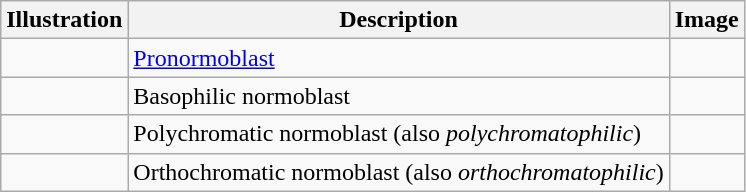<table class="wikitable">
<tr>
<th>Illustration</th>
<th>Description</th>
<th>Image</th>
</tr>
<tr>
<td></td>
<td><a href='#'>Pronormoblast</a></td>
</tr>
<tr>
<td></td>
<td>Basophilic normoblast</td>
<td></td>
</tr>
<tr>
<td></td>
<td>Polychromatic normoblast (also <em>polychromatophilic</em>)</td>
<td></td>
</tr>
<tr>
<td></td>
<td>Orthochromatic normoblast (also <em>orthochromatophilic</em>)</td>
<td></td>
</tr>
</table>
